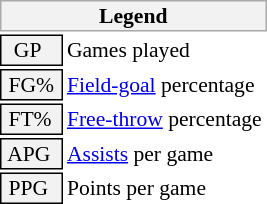<table class="toccolours" style="font-size: 90%; white-space: nowrap;">
<tr>
<th colspan="6" style="background:#f2f2f2; border:1px solid #aaa;">Legend</th>
</tr>
<tr>
<td style="background:#f2f2f2; border:1px solid black;">  GP</td>
<td>Games played</td>
</tr>
<tr>
<td style="background:#f2f2f2; border:1px solid black;"> FG% </td>
<td style="padding-right: 8px"><a href='#'>Field-goal</a> percentage</td>
</tr>
<tr>
<td style="background:#f2f2f2; border:1px solid black;"> FT% </td>
<td><a href='#'>Free-throw</a> percentage</td>
</tr>
<tr>
<td style="background:#f2f2f2; border:1px solid black;"> APG </td>
<td><a href='#'>Assists</a> per game</td>
</tr>
<tr>
<td style="background:#f2f2f2; border:1px solid black;"> PPG </td>
<td>Points per game</td>
</tr>
<tr>
</tr>
</table>
